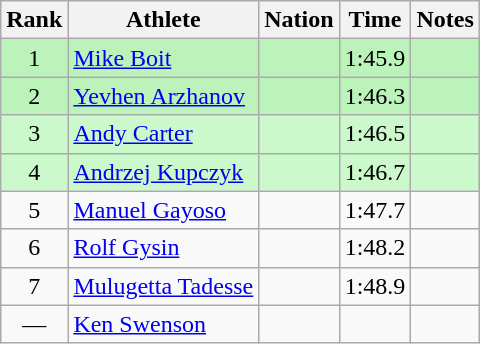<table class="wikitable sortable" style="text-align:center">
<tr>
<th>Rank</th>
<th>Athlete</th>
<th>Nation</th>
<th>Time</th>
<th>Notes</th>
</tr>
<tr style="background:#bbf3bb;">
<td>1</td>
<td align=left><a href='#'>Mike Boit</a></td>
<td align=left></td>
<td>1:45.9</td>
<td></td>
</tr>
<tr style="background:#bbf3bb;">
<td>2</td>
<td align=left><a href='#'>Yevhen Arzhanov</a></td>
<td align=left></td>
<td>1:46.3</td>
<td></td>
</tr>
<tr style="background:#ccf9cc;">
<td>3</td>
<td align=left><a href='#'>Andy Carter</a></td>
<td align=left></td>
<td>1:46.5</td>
<td></td>
</tr>
<tr style="background:#ccf9cc;">
<td>4</td>
<td align=left><a href='#'>Andrzej Kupczyk</a></td>
<td align=left></td>
<td>1:46.7</td>
<td></td>
</tr>
<tr>
<td>5</td>
<td align=left><a href='#'>Manuel Gayoso</a></td>
<td align=left></td>
<td>1:47.7</td>
<td></td>
</tr>
<tr>
<td>6</td>
<td align=left><a href='#'>Rolf Gysin</a></td>
<td align=left></td>
<td>1:48.2</td>
<td></td>
</tr>
<tr>
<td>7</td>
<td align=left><a href='#'>Mulugetta Tadesse</a></td>
<td align=left></td>
<td>1:48.9</td>
<td></td>
</tr>
<tr>
<td data-sort-value=8>—</td>
<td align=left><a href='#'>Ken Swenson</a></td>
<td align=left></td>
<td></td>
<td></td>
</tr>
</table>
